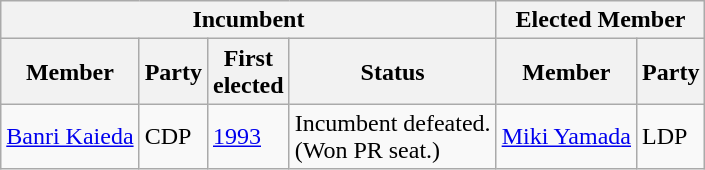<table class="wikitable sortable">
<tr>
<th colspan=4>Incumbent</th>
<th colspan=2>Elected Member</th>
</tr>
<tr>
<th>Member</th>
<th>Party</th>
<th>First<br>elected</th>
<th>Status</th>
<th>Member</th>
<th>Party</th>
</tr>
<tr>
<td><a href='#'>Banri Kaieda</a></td>
<td>CDP</td>
<td><a href='#'>1993</a></td>
<td>Incumbent defeated.<br>(Won PR seat.)</td>
<td><a href='#'>Miki Yamada</a></td>
<td>LDP</td>
</tr>
</table>
